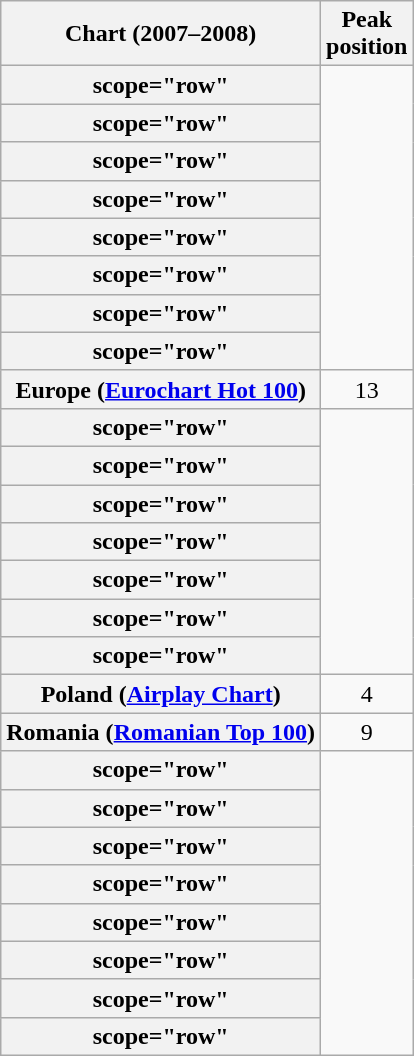<table class="wikitable sortable plainrowheaders" style="text-align:center">
<tr>
<th scope="col">Chart (2007–2008)</th>
<th scope="col">Peak<br>position</th>
</tr>
<tr>
<th>scope="row" </th>
</tr>
<tr>
<th>scope="row" </th>
</tr>
<tr>
<th>scope="row" </th>
</tr>
<tr>
<th>scope="row" </th>
</tr>
<tr>
<th>scope="row" </th>
</tr>
<tr>
<th>scope="row" </th>
</tr>
<tr>
<th>scope="row" </th>
</tr>
<tr>
<th>scope="row" </th>
</tr>
<tr>
<th scope="row">Europe (<a href='#'>Eurochart Hot 100</a>)</th>
<td>13</td>
</tr>
<tr>
<th>scope="row" </th>
</tr>
<tr>
<th>scope="row" </th>
</tr>
<tr>
<th>scope="row" </th>
</tr>
<tr>
<th>scope="row" </th>
</tr>
<tr>
<th>scope="row" </th>
</tr>
<tr>
<th>scope="row" </th>
</tr>
<tr>
<th>scope="row" </th>
</tr>
<tr>
<th scope="row">Poland (<a href='#'>Airplay Chart</a>)</th>
<td>4</td>
</tr>
<tr>
<th scope="row">Romania (<a href='#'>Romanian Top 100</a>)</th>
<td>9</td>
</tr>
<tr>
<th>scope="row" </th>
</tr>
<tr>
<th>scope="row" </th>
</tr>
<tr>
<th>scope="row" </th>
</tr>
<tr>
<th>scope="row" </th>
</tr>
<tr>
<th>scope="row" </th>
</tr>
<tr>
<th>scope="row" </th>
</tr>
<tr>
<th>scope="row" </th>
</tr>
<tr>
<th>scope="row" </th>
</tr>
</table>
